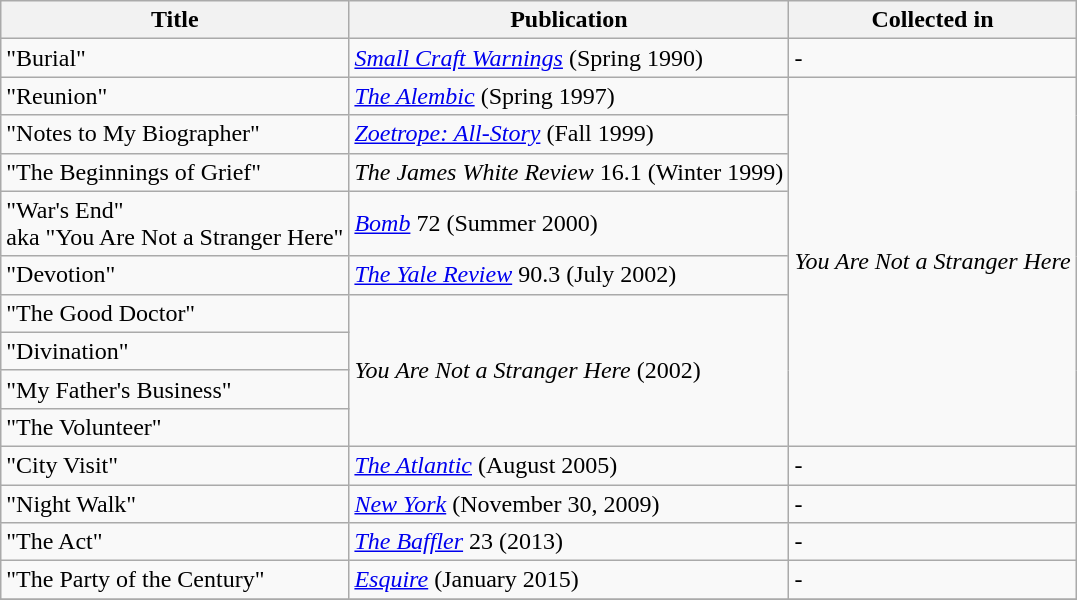<table class="wikitable">
<tr>
<th>Title</th>
<th>Publication</th>
<th>Collected in</th>
</tr>
<tr>
<td>"Burial"</td>
<td><em><a href='#'>Small Craft Warnings</a></em> (Spring 1990)</td>
<td>-</td>
</tr>
<tr>
<td>"Reunion"</td>
<td><em><a href='#'>The Alembic</a></em> (Spring 1997)</td>
<td rowspan="9"><em>You Are Not a Stranger Here</em></td>
</tr>
<tr>
<td>"Notes to My Biographer"</td>
<td><em><a href='#'>Zoetrope: All-Story</a></em> (Fall 1999)</td>
</tr>
<tr>
<td>"The Beginnings of Grief"</td>
<td><em>The James White Review</em> 16.1 (Winter 1999)</td>
</tr>
<tr>
<td>"War's End"<br>aka "You Are Not a Stranger Here"</td>
<td><em><a href='#'>Bomb</a></em> 72 (Summer 2000)</td>
</tr>
<tr>
<td>"Devotion"</td>
<td><em><a href='#'>The Yale Review</a></em> 90.3 (July 2002)</td>
</tr>
<tr>
<td>"The Good Doctor"</td>
<td rowspan=4><em>You Are Not a Stranger Here</em> (2002)</td>
</tr>
<tr>
<td>"Divination"</td>
</tr>
<tr>
<td>"My Father's Business"</td>
</tr>
<tr>
<td>"The Volunteer"</td>
</tr>
<tr>
<td>"City Visit"</td>
<td><em><a href='#'>The Atlantic</a></em> (August 2005)</td>
<td>-</td>
</tr>
<tr>
<td>"Night Walk"</td>
<td><em><a href='#'>New York</a></em> (November 30, 2009)</td>
<td>-</td>
</tr>
<tr>
<td>"The Act"</td>
<td><em><a href='#'>The Baffler</a></em> 23 (2013)</td>
<td>-</td>
</tr>
<tr>
<td>"The Party of the Century"</td>
<td><em><a href='#'>Esquire</a></em> (January 2015)</td>
<td>-</td>
</tr>
<tr>
</tr>
</table>
